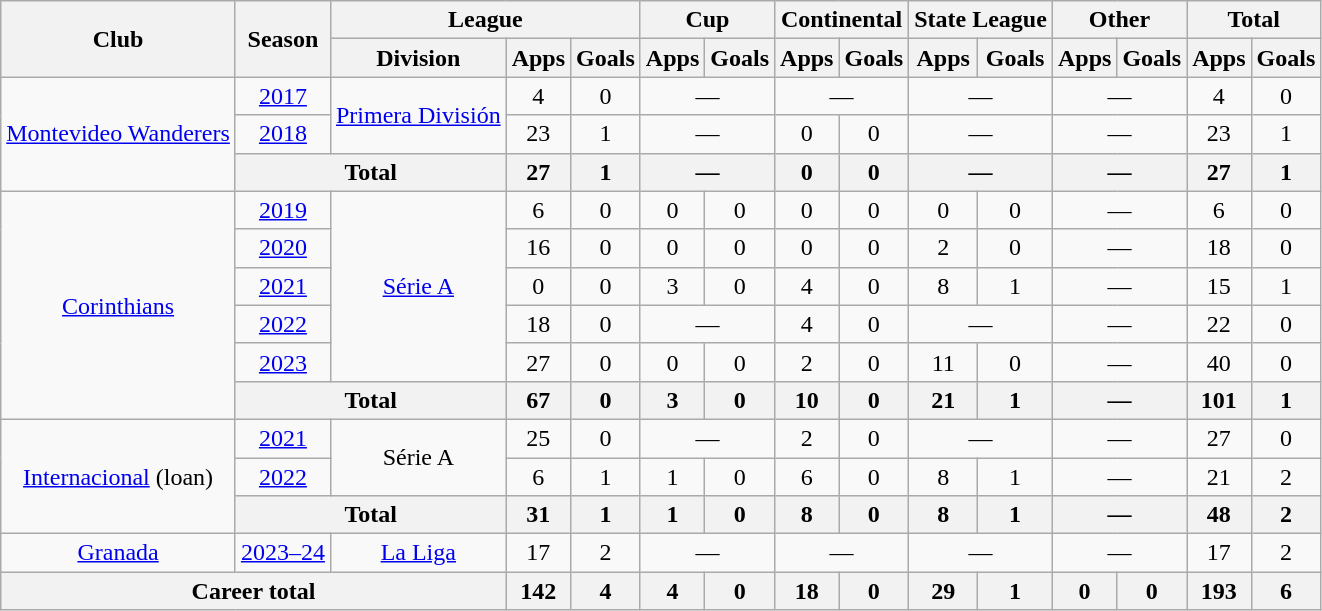<table class="wikitable" Style="text-align: center">
<tr>
<th rowspan="2">Club</th>
<th rowspan="2">Season</th>
<th colspan="3">League</th>
<th colspan="2">Cup</th>
<th colspan="2">Continental</th>
<th colspan="2">State League</th>
<th colspan="2">Other</th>
<th colspan="2">Total</th>
</tr>
<tr>
<th>Division</th>
<th>Apps</th>
<th>Goals</th>
<th>Apps</th>
<th>Goals</th>
<th>Apps</th>
<th>Goals</th>
<th>Apps</th>
<th>Goals</th>
<th>Apps</th>
<th>Goals</th>
<th>Apps</th>
<th>Goals</th>
</tr>
<tr>
<td rowspan="3"><a href='#'>Montevideo Wanderers</a></td>
<td><a href='#'>2017</a></td>
<td rowspan="2"><a href='#'>Primera División</a></td>
<td>4</td>
<td>0</td>
<td colspan="2">—</td>
<td colspan="2">—</td>
<td colspan="2">—</td>
<td colspan="2">—</td>
<td>4</td>
<td>0</td>
</tr>
<tr>
<td><a href='#'>2018</a></td>
<td>23</td>
<td>1</td>
<td colspan="2">—</td>
<td>0</td>
<td>0</td>
<td colspan="2">—</td>
<td colspan="2">—</td>
<td>23</td>
<td>1</td>
</tr>
<tr>
<th colspan="2">Total</th>
<th>27</th>
<th>1</th>
<th colspan="2">—</th>
<th>0</th>
<th>0</th>
<th colspan="2">—</th>
<th colspan="2">—</th>
<th>27</th>
<th>1</th>
</tr>
<tr>
<td rowspan="6"><a href='#'>Corinthians</a></td>
<td><a href='#'>2019</a></td>
<td rowspan="5"><a href='#'>Série A</a></td>
<td>6</td>
<td>0</td>
<td>0</td>
<td>0</td>
<td>0</td>
<td>0</td>
<td>0</td>
<td>0</td>
<td colspan="2">—</td>
<td>6</td>
<td>0</td>
</tr>
<tr>
<td><a href='#'>2020</a></td>
<td>16</td>
<td>0</td>
<td>0</td>
<td>0</td>
<td>0</td>
<td>0</td>
<td>2</td>
<td>0</td>
<td colspan="2">—</td>
<td>18</td>
<td>0</td>
</tr>
<tr>
<td><a href='#'>2021</a></td>
<td>0</td>
<td>0</td>
<td>3</td>
<td>0</td>
<td>4</td>
<td>0</td>
<td>8</td>
<td>1</td>
<td colspan="2">—</td>
<td>15</td>
<td>1</td>
</tr>
<tr>
<td><a href='#'>2022</a></td>
<td>18</td>
<td>0</td>
<td colspan="2">—</td>
<td>4</td>
<td>0</td>
<td colspan="2">—</td>
<td colspan="2">—</td>
<td>22</td>
<td>0</td>
</tr>
<tr>
<td><a href='#'>2023</a></td>
<td>27</td>
<td>0</td>
<td>0</td>
<td>0</td>
<td>2</td>
<td>0</td>
<td>11</td>
<td>0</td>
<td colspan="2">—</td>
<td>40</td>
<td>0</td>
</tr>
<tr>
<th colspan="2">Total</th>
<th>67</th>
<th>0</th>
<th>3</th>
<th>0</th>
<th>10</th>
<th>0</th>
<th>21</th>
<th>1</th>
<th colspan="2">—</th>
<th>101</th>
<th>1</th>
</tr>
<tr>
<td rowspan="3"><a href='#'>Internacional</a> (loan)</td>
<td><a href='#'>2021</a></td>
<td rowspan="2">Série A</td>
<td>25</td>
<td>0</td>
<td colspan="2">—</td>
<td>2</td>
<td>0</td>
<td colspan="2">—</td>
<td colspan="2">—</td>
<td>27</td>
<td>0</td>
</tr>
<tr>
<td><a href='#'>2022</a></td>
<td>6</td>
<td>1</td>
<td>1</td>
<td>0</td>
<td>6</td>
<td>0</td>
<td>8</td>
<td>1</td>
<td colspan="2">—</td>
<td>21</td>
<td>2</td>
</tr>
<tr>
<th colspan="2">Total</th>
<th>31</th>
<th>1</th>
<th>1</th>
<th>0</th>
<th>8</th>
<th>0</th>
<th>8</th>
<th>1</th>
<th colspan="2">—</th>
<th>48</th>
<th>2</th>
</tr>
<tr>
<td><a href='#'>Granada</a></td>
<td><a href='#'>2023–24</a></td>
<td><a href='#'>La Liga</a></td>
<td>17</td>
<td>2</td>
<td colspan="2">—</td>
<td colspan="2">—</td>
<td colspan="2">—</td>
<td colspan="2">—</td>
<td>17</td>
<td>2</td>
</tr>
<tr>
<th colspan="3">Career total</th>
<th>142</th>
<th>4</th>
<th>4</th>
<th>0</th>
<th>18</th>
<th>0</th>
<th>29</th>
<th>1</th>
<th>0</th>
<th>0</th>
<th>193</th>
<th>6</th>
</tr>
</table>
